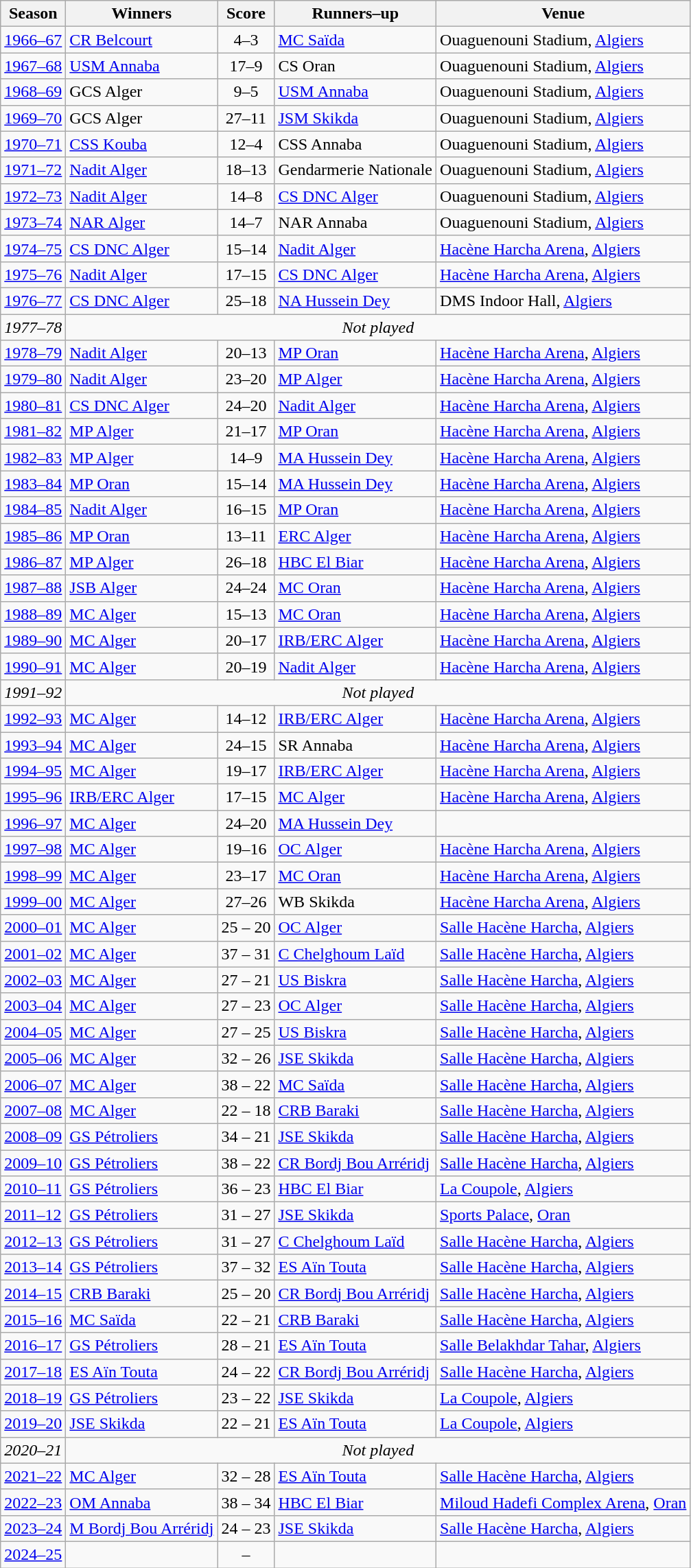<table class="sortable wikitable plainrowheaders">
<tr>
<th scope="col">Season</th>
<th scope="col">Winners</th>
<th scope="col">Score</th>
<th scope="col">Runners–up</th>
<th scope="col">Venue</th>
</tr>
<tr>
<td><a href='#'>1966–67</a></td>
<td><a href='#'>CR Belcourt</a></td>
<td align=center>4–3</td>
<td><a href='#'>MC Saïda</a></td>
<td>Ouaguenouni Stadium, <a href='#'>Algiers</a></td>
</tr>
<tr>
<td><a href='#'>1967–68</a></td>
<td><a href='#'>USM Annaba</a></td>
<td align=center>17–9</td>
<td>CS Oran</td>
<td>Ouaguenouni Stadium, <a href='#'>Algiers</a></td>
</tr>
<tr>
<td><a href='#'>1968–69</a></td>
<td>GCS Alger</td>
<td align=center>9–5</td>
<td><a href='#'>USM Annaba</a></td>
<td>Ouaguenouni Stadium, <a href='#'>Algiers</a></td>
</tr>
<tr>
<td><a href='#'>1969–70</a></td>
<td>GCS Alger</td>
<td align=center>27–11</td>
<td><a href='#'>JSM Skikda</a></td>
<td>Ouaguenouni Stadium, <a href='#'>Algiers</a></td>
</tr>
<tr>
<td><a href='#'>1970–71</a></td>
<td><a href='#'>CSS Kouba</a></td>
<td align=center>12–4</td>
<td>CSS Annaba</td>
<td>Ouaguenouni Stadium, <a href='#'>Algiers</a></td>
</tr>
<tr>
<td><a href='#'>1971–72</a></td>
<td><a href='#'>Nadit Alger</a></td>
<td align=center>18–13</td>
<td>Gendarmerie Nationale</td>
<td>Ouaguenouni Stadium, <a href='#'>Algiers</a></td>
</tr>
<tr>
<td><a href='#'>1972–73</a></td>
<td><a href='#'>Nadit Alger</a></td>
<td align=center>14–8</td>
<td><a href='#'>CS DNC Alger</a></td>
<td>Ouaguenouni Stadium, <a href='#'>Algiers</a></td>
</tr>
<tr>
<td><a href='#'>1973–74</a></td>
<td><a href='#'>NAR Alger</a></td>
<td align=center>14–7</td>
<td>NAR Annaba</td>
<td>Ouaguenouni Stadium, <a href='#'>Algiers</a></td>
</tr>
<tr>
<td><a href='#'>1974–75</a></td>
<td><a href='#'>CS DNC Alger</a></td>
<td align=center>15–14 </td>
<td><a href='#'>Nadit Alger</a></td>
<td><a href='#'>Hacène Harcha Arena</a>, <a href='#'>Algiers</a></td>
</tr>
<tr>
<td><a href='#'>1975–76</a></td>
<td><a href='#'>Nadit Alger</a></td>
<td align=center>17–15 </td>
<td><a href='#'>CS DNC Alger</a></td>
<td><a href='#'>Hacène Harcha Arena</a>, <a href='#'>Algiers</a></td>
</tr>
<tr>
<td><a href='#'>1976–77</a></td>
<td><a href='#'>CS DNC Alger</a></td>
<td align=center>25–18</td>
<td><a href='#'>NA Hussein Dey</a></td>
<td>DMS Indoor Hall, <a href='#'>Algiers</a></td>
</tr>
<tr>
<td><em>1977–78</em></td>
<td align=center colspan=4><em>Not played</em></td>
</tr>
<tr>
<td><a href='#'>1978–79</a></td>
<td><a href='#'>Nadit Alger</a></td>
<td align=center>20–13</td>
<td><a href='#'>MP Oran</a></td>
<td><a href='#'>Hacène Harcha Arena</a>, <a href='#'>Algiers</a></td>
</tr>
<tr>
<td><a href='#'>1979–80</a></td>
<td><a href='#'>Nadit Alger</a></td>
<td align=center>23–20</td>
<td><a href='#'>MP Alger</a></td>
<td><a href='#'>Hacène Harcha Arena</a>, <a href='#'>Algiers</a></td>
</tr>
<tr>
<td><a href='#'>1980–81</a></td>
<td><a href='#'>CS DNC Alger</a></td>
<td align=center>24–20</td>
<td><a href='#'>Nadit Alger</a></td>
<td><a href='#'>Hacène Harcha Arena</a>, <a href='#'>Algiers</a></td>
</tr>
<tr>
<td><a href='#'>1981–82</a></td>
<td><a href='#'>MP Alger</a></td>
<td align=center>21–17</td>
<td><a href='#'>MP Oran</a></td>
<td><a href='#'>Hacène Harcha Arena</a>, <a href='#'>Algiers</a></td>
</tr>
<tr>
<td><a href='#'>1982–83</a></td>
<td><a href='#'>MP Alger</a></td>
<td align=center>14–9</td>
<td><a href='#'>MA Hussein Dey</a></td>
<td><a href='#'>Hacène Harcha Arena</a>, <a href='#'>Algiers</a></td>
</tr>
<tr>
<td><a href='#'>1983–84</a></td>
<td><a href='#'>MP Oran</a></td>
<td align=center>15–14</td>
<td><a href='#'>MA Hussein Dey</a></td>
<td><a href='#'>Hacène Harcha Arena</a>, <a href='#'>Algiers</a></td>
</tr>
<tr>
<td><a href='#'>1984–85</a></td>
<td><a href='#'>Nadit Alger</a></td>
<td align=center>16–15</td>
<td><a href='#'>MP Oran</a></td>
<td><a href='#'>Hacène Harcha Arena</a>, <a href='#'>Algiers</a></td>
</tr>
<tr>
<td><a href='#'>1985–86</a></td>
<td><a href='#'>MP Oran</a></td>
<td align=center>13–11</td>
<td><a href='#'>ERC Alger</a></td>
<td><a href='#'>Hacène Harcha Arena</a>, <a href='#'>Algiers</a></td>
</tr>
<tr>
<td><a href='#'>1986–87</a></td>
<td><a href='#'>MP Alger</a></td>
<td align=center>26–18</td>
<td><a href='#'>HBC El Biar</a></td>
<td><a href='#'>Hacène Harcha Arena</a>, <a href='#'>Algiers</a></td>
</tr>
<tr>
<td><a href='#'>1987–88</a></td>
<td><a href='#'>JSB Alger</a></td>
<td align=center>24–24 </td>
<td><a href='#'>MC Oran</a></td>
<td><a href='#'>Hacène Harcha Arena</a>, <a href='#'>Algiers</a></td>
</tr>
<tr>
<td><a href='#'>1988–89</a></td>
<td><a href='#'>MC Alger</a></td>
<td align=center>15–13</td>
<td><a href='#'>MC Oran</a></td>
<td><a href='#'>Hacène Harcha Arena</a>, <a href='#'>Algiers</a></td>
</tr>
<tr>
<td><a href='#'>1989–90</a></td>
<td><a href='#'>MC Alger</a></td>
<td align=center>20–17 </td>
<td><a href='#'>IRB/ERC Alger</a></td>
<td><a href='#'>Hacène Harcha Arena</a>, <a href='#'>Algiers</a></td>
</tr>
<tr>
<td><a href='#'>1990–91</a></td>
<td><a href='#'>MC Alger</a></td>
<td align=center>20–19 </td>
<td><a href='#'>Nadit Alger</a></td>
<td><a href='#'>Hacène Harcha Arena</a>, <a href='#'>Algiers</a></td>
</tr>
<tr>
<td><em>1991–92</em></td>
<td align=center colspan=4><em>Not played</em></td>
</tr>
<tr>
<td><a href='#'>1992–93</a></td>
<td><a href='#'>MC Alger</a></td>
<td align=center>14–12</td>
<td><a href='#'>IRB/ERC Alger</a></td>
<td><a href='#'>Hacène Harcha Arena</a>, <a href='#'>Algiers</a></td>
</tr>
<tr>
<td><a href='#'>1993–94</a></td>
<td><a href='#'>MC Alger</a></td>
<td align=center>24–15</td>
<td>SR Annaba</td>
<td><a href='#'>Hacène Harcha Arena</a>, <a href='#'>Algiers</a></td>
</tr>
<tr>
<td><a href='#'>1994–95</a></td>
<td><a href='#'>MC Alger</a></td>
<td align=center>19–17</td>
<td><a href='#'>IRB/ERC Alger</a></td>
<td><a href='#'>Hacène Harcha Arena</a>, <a href='#'>Algiers</a></td>
</tr>
<tr>
<td><a href='#'>1995–96</a></td>
<td><a href='#'>IRB/ERC Alger</a></td>
<td align=center>17–15</td>
<td><a href='#'>MC Alger</a></td>
<td><a href='#'>Hacène Harcha Arena</a>, <a href='#'>Algiers</a></td>
</tr>
<tr>
<td><a href='#'>1996–97</a></td>
<td><a href='#'>MC Alger</a></td>
<td align=center>24–20</td>
<td><a href='#'>MA Hussein Dey</a></td>
<td></td>
</tr>
<tr>
<td><a href='#'>1997–98</a></td>
<td><a href='#'>MC Alger</a></td>
<td align=center>19–16</td>
<td><a href='#'>OC Alger</a></td>
<td><a href='#'>Hacène Harcha Arena</a>, <a href='#'>Algiers</a></td>
</tr>
<tr>
<td><a href='#'>1998–99</a></td>
<td><a href='#'>MC Alger</a></td>
<td align=center>23–17</td>
<td><a href='#'>MC Oran</a></td>
<td><a href='#'>Hacène Harcha Arena</a>, <a href='#'>Algiers</a></td>
</tr>
<tr>
<td><a href='#'>1999–00</a></td>
<td><a href='#'>MC Alger</a></td>
<td align=center>27–26 </td>
<td>WB Skikda</td>
<td><a href='#'>Hacène Harcha Arena</a>, <a href='#'>Algiers</a></td>
</tr>
<tr>
<td><a href='#'>2000–01</a></td>
<td><a href='#'>MC Alger</a></td>
<td align=center>25 – 20</td>
<td><a href='#'>OC Alger</a></td>
<td><a href='#'>Salle Hacène Harcha</a>, <a href='#'>Algiers</a></td>
</tr>
<tr>
<td><a href='#'>2001–02</a></td>
<td><a href='#'>MC Alger</a></td>
<td align=center>37 – 31</td>
<td><a href='#'>C Chelghoum Laïd</a></td>
<td><a href='#'>Salle Hacène Harcha</a>, <a href='#'>Algiers</a></td>
</tr>
<tr>
<td><a href='#'>2002–03</a></td>
<td><a href='#'>MC Alger</a></td>
<td align=center>27 – 21</td>
<td><a href='#'>US Biskra</a></td>
<td><a href='#'>Salle Hacène Harcha</a>, <a href='#'>Algiers</a></td>
</tr>
<tr>
<td><a href='#'>2003–04</a></td>
<td><a href='#'>MC Alger</a></td>
<td align=center>27 – 23</td>
<td><a href='#'>OC Alger</a></td>
<td><a href='#'>Salle Hacène Harcha</a>, <a href='#'>Algiers</a></td>
</tr>
<tr>
<td><a href='#'>2004–05</a></td>
<td><a href='#'>MC Alger</a></td>
<td align=center>27 – 25</td>
<td><a href='#'>US Biskra</a></td>
<td><a href='#'>Salle Hacène Harcha</a>, <a href='#'>Algiers</a></td>
</tr>
<tr>
<td><a href='#'>2005–06</a></td>
<td><a href='#'>MC Alger</a></td>
<td align=center>32 – 26</td>
<td><a href='#'>JSE Skikda</a></td>
<td><a href='#'>Salle Hacène Harcha</a>, <a href='#'>Algiers</a></td>
</tr>
<tr>
<td><a href='#'>2006–07</a></td>
<td><a href='#'>MC Alger</a></td>
<td align=center>38 – 22</td>
<td><a href='#'>MC Saïda</a></td>
<td><a href='#'>Salle Hacène Harcha</a>, <a href='#'>Algiers</a></td>
</tr>
<tr>
<td><a href='#'>2007–08</a></td>
<td><a href='#'>MC Alger</a></td>
<td align=center>22 – 18</td>
<td><a href='#'>CRB Baraki</a></td>
<td><a href='#'>Salle Hacène Harcha</a>, <a href='#'>Algiers</a></td>
</tr>
<tr>
<td><a href='#'>2008–09</a></td>
<td><a href='#'>GS Pétroliers</a></td>
<td align=center>34 – 21</td>
<td><a href='#'>JSE Skikda</a></td>
<td><a href='#'>Salle Hacène Harcha</a>, <a href='#'>Algiers</a></td>
</tr>
<tr>
<td><a href='#'>2009–10</a></td>
<td><a href='#'>GS Pétroliers</a></td>
<td align=center>38 – 22</td>
<td><a href='#'>CR Bordj Bou Arréridj</a></td>
<td><a href='#'>Salle Hacène Harcha</a>, <a href='#'>Algiers</a></td>
</tr>
<tr>
<td><a href='#'>2010–11</a></td>
<td><a href='#'>GS Pétroliers</a></td>
<td align=center>36 – 23</td>
<td><a href='#'>HBC El Biar</a></td>
<td><a href='#'>La Coupole</a>, <a href='#'>Algiers</a></td>
</tr>
<tr>
<td><a href='#'>2011–12</a></td>
<td><a href='#'>GS Pétroliers</a></td>
<td align=center>31 – 27</td>
<td><a href='#'>JSE Skikda</a></td>
<td><a href='#'>Sports Palace</a>, <a href='#'>Oran</a></td>
</tr>
<tr>
<td><a href='#'>2012–13</a></td>
<td><a href='#'>GS Pétroliers</a></td>
<td align=center>31 – 27</td>
<td><a href='#'>C Chelghoum Laïd</a></td>
<td><a href='#'>Salle Hacène Harcha</a>, <a href='#'>Algiers</a></td>
</tr>
<tr>
<td><a href='#'>2013–14</a></td>
<td><a href='#'>GS Pétroliers</a></td>
<td align=center>37 – 32 </td>
<td><a href='#'>ES Aïn Touta</a></td>
<td><a href='#'>Salle Hacène Harcha</a>, <a href='#'>Algiers</a></td>
</tr>
<tr>
<td><a href='#'>2014–15</a></td>
<td><a href='#'>CRB Baraki</a></td>
<td align=center>25 – 20</td>
<td><a href='#'>CR Bordj Bou Arréridj</a></td>
<td><a href='#'>Salle Hacène Harcha</a>, <a href='#'>Algiers</a></td>
</tr>
<tr>
<td><a href='#'>2015–16</a></td>
<td><a href='#'>MC Saïda</a></td>
<td align=center>22 – 21 </td>
<td><a href='#'>CRB Baraki</a></td>
<td><a href='#'>Salle Hacène Harcha</a>, <a href='#'>Algiers</a></td>
</tr>
<tr>
<td><a href='#'>2016–17</a></td>
<td><a href='#'>GS Pétroliers</a></td>
<td align=center>28 – 21</td>
<td><a href='#'>ES Aïn Touta</a></td>
<td><a href='#'>Salle Belakhdar Tahar</a>, <a href='#'>Algiers</a></td>
</tr>
<tr>
<td><a href='#'>2017–18</a></td>
<td><a href='#'>ES Aïn Touta</a></td>
<td align=center>24 – 22</td>
<td><a href='#'>CR Bordj Bou Arréridj</a></td>
<td><a href='#'>Salle Hacène Harcha</a>, <a href='#'>Algiers</a></td>
</tr>
<tr>
<td><a href='#'>2018–19</a></td>
<td><a href='#'>GS Pétroliers</a></td>
<td align=center>23 – 22</td>
<td><a href='#'>JSE Skikda</a></td>
<td><a href='#'>La Coupole</a>, <a href='#'>Algiers</a></td>
</tr>
<tr>
<td><a href='#'>2019–20</a></td>
<td><a href='#'>JSE Skikda</a></td>
<td align=center>22 – 21 </td>
<td><a href='#'>ES Aïn Touta</a></td>
<td><a href='#'>La Coupole</a>, <a href='#'>Algiers</a></td>
</tr>
<tr>
<td><em>2020–21</em></td>
<td align=center colspan=4><em>Not played</em></td>
</tr>
<tr>
<td><a href='#'>2021–22</a></td>
<td><a href='#'>MC Alger</a></td>
<td align=center>32 – 28 </td>
<td><a href='#'>ES Aïn Touta</a></td>
<td><a href='#'>Salle Hacène Harcha</a>, <a href='#'>Algiers</a></td>
</tr>
<tr>
<td><a href='#'>2022–23</a></td>
<td><a href='#'>OM Annaba</a></td>
<td align=center>38 – 34 </td>
<td><a href='#'>HBC El Biar</a></td>
<td><a href='#'>Miloud Hadefi Complex Arena</a>, <a href='#'>Oran</a></td>
</tr>
<tr>
<td><a href='#'>2023–24</a></td>
<td><a href='#'>M Bordj Bou Arréridj</a></td>
<td align=center>24 – 23</td>
<td><a href='#'>JSE Skikda</a></td>
<td><a href='#'>Salle Hacène Harcha</a>, <a href='#'>Algiers</a></td>
</tr>
<tr>
<td><a href='#'>2024–25</a></td>
<td></td>
<td align=center>–</td>
<td></td>
<td></td>
</tr>
</table>
